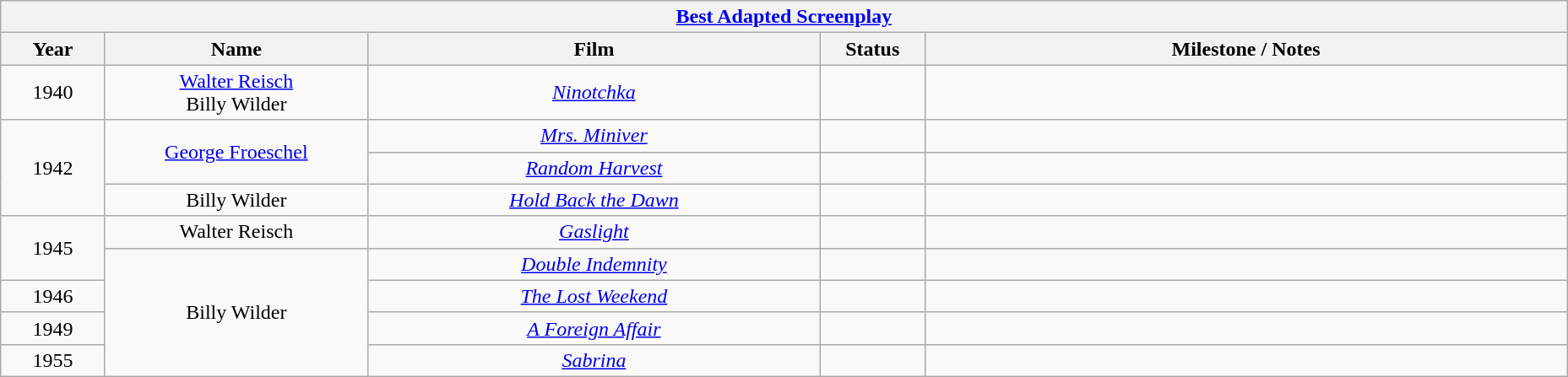<table class="wikitable" style="text-align: center">
<tr>
<th colspan=6 style="text-align:center;"><a href='#'>Best Adapted Screenplay</a></th>
</tr>
<tr>
<th style="width:075px;">Year</th>
<th style="width:200px;">Name</th>
<th style="width:350px;">Film</th>
<th style="width:075px;">Status</th>
<th style="width:500px;">Milestone / Notes</th>
</tr>
<tr>
<td style="text-align: center">1940</td>
<td><a href='#'>Walter Reisch</a><br>Billy Wilder</td>
<td><em><a href='#'>Ninotchka</a></em></td>
<td></td>
<td></td>
</tr>
<tr>
<td style="text-align: center" rowspan=3>1942</td>
<td rowspan="2"><a href='#'>George Froeschel</a></td>
<td><em><a href='#'>Mrs. Miniver</a></em></td>
<td></td>
<td></td>
</tr>
<tr>
<td><em><a href='#'>Random Harvest</a></em></td>
<td></td>
<td></td>
</tr>
<tr>
<td>Billy Wilder</td>
<td><em><a href='#'>Hold Back the Dawn</a></em></td>
<td></td>
<td></td>
</tr>
<tr>
<td style="text-align: center" rowspan=2>1945</td>
<td>Walter Reisch</td>
<td><em><a href='#'>Gaslight</a></em></td>
<td></td>
<td></td>
</tr>
<tr>
<td rowspan="4">Billy Wilder</td>
<td><em><a href='#'>Double Indemnity</a></em></td>
<td></td>
<td></td>
</tr>
<tr>
<td style="text-align: center">1946</td>
<td><em><a href='#'>The Lost Weekend</a></em></td>
<td></td>
<td></td>
</tr>
<tr>
<td>1949</td>
<td><em><a href='#'>A Foreign Affair</a></em></td>
<td></td>
<td></td>
</tr>
<tr>
<td style="text-align: center">1955</td>
<td><em><a href='#'>Sabrina</a></em></td>
<td></td>
<td></td>
</tr>
</table>
